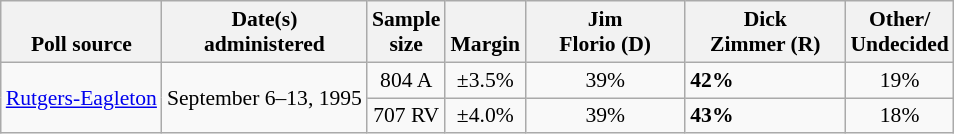<table class="wikitable" style="font-size:90%">
<tr valign=bottom>
<th>Poll source</th>
<th>Date(s)<br>administered</th>
<th>Sample<br>size</th>
<th>Margin<br></th>
<th style="width:100px;">Jim<br>Florio (D)</th>
<th style="width:100px;">Dick<br>Zimmer (R)</th>
<th>Other/<br>Undecided</th>
</tr>
<tr>
<td rowspan="2"><a href='#'>Rutgers-Eagleton</a></td>
<td rowspan="2" align=center>September 6–13, 1995</td>
<td align=center>804 A</td>
<td align=center>±3.5%</td>
<td align=center>39%</td>
<td><strong>42%</strong></td>
<td align=center>19%</td>
</tr>
<tr>
<td align=center>707 RV</td>
<td align=center>±4.0%</td>
<td align=center>39%</td>
<td><strong>43%</strong></td>
<td align=center>18%</td>
</tr>
</table>
